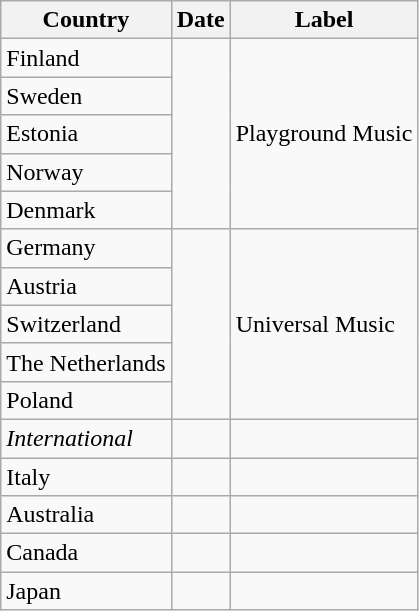<table class="wikitable">
<tr>
<th>Country</th>
<th>Date</th>
<th>Label</th>
</tr>
<tr>
<td>Finland</td>
<td rowspan="5"></td>
<td rowspan="5">Playground Music</td>
</tr>
<tr>
<td>Sweden</td>
</tr>
<tr>
<td>Estonia</td>
</tr>
<tr>
<td>Norway</td>
</tr>
<tr>
<td>Denmark</td>
</tr>
<tr>
<td>Germany</td>
<td rowspan="5"></td>
<td rowspan="5">Universal Music</td>
</tr>
<tr>
<td>Austria</td>
</tr>
<tr>
<td>Switzerland</td>
</tr>
<tr>
<td>The Netherlands</td>
</tr>
<tr>
<td>Poland</td>
</tr>
<tr>
<td><em>International</em></td>
<td></td>
<td></td>
</tr>
<tr>
<td>Italy</td>
<td></td>
<td></td>
</tr>
<tr>
<td>Australia</td>
<td></td>
<td></td>
</tr>
<tr>
<td>Canada</td>
<td></td>
<td></td>
</tr>
<tr>
<td>Japan</td>
<td></td>
<td></td>
</tr>
</table>
